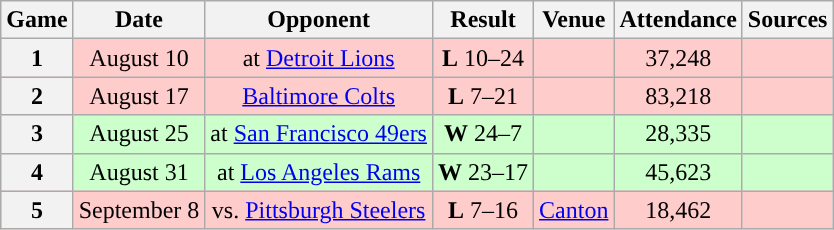<table class="wikitable" style="text-align:center">
<tr>
<th>Game</th>
<th>Date</th>
<th>Opponent</th>
<th>Result</th>
<th>Venue</th>
<th>Attendance</th>
<th>Sources</th>
</tr>
<tr style="background:#fcc">
<th>1</th>
<td>August 10</td>
<td>at <a href='#'>Detroit Lions</a></td>
<td><strong>L</strong> 10–24</td>
<td></td>
<td>37,248</td>
<td></td>
</tr>
<tr style="background:#fcc">
<th>2</th>
<td>August 17</td>
<td><a href='#'>Baltimore Colts</a></td>
<td><strong>L</strong> 7–21</td>
<td></td>
<td>83,218</td>
<td></td>
</tr>
<tr style="background:#cfc">
<th>3</th>
<td>August 25</td>
<td>at <a href='#'>San Francisco 49ers</a></td>
<td><strong>W</strong> 24–7</td>
<td></td>
<td>28,335</td>
<td></td>
</tr>
<tr style="background:#cfc">
<th>4</th>
<td>August 31</td>
<td>at <a href='#'>Los Angeles Rams</a></td>
<td><strong>W</strong> 23–17</td>
<td></td>
<td>45,623</td>
<td></td>
</tr>
<tr style="background:#fcc">
<th>5</th>
<td>September 8</td>
<td>vs. <a href='#'>Pittsburgh Steelers</a></td>
<td><strong>L</strong> 7–16</td>
<td><a href='#'>Canton</a></td>
<td>18,462</td>
<td></td>
</tr>
</table>
